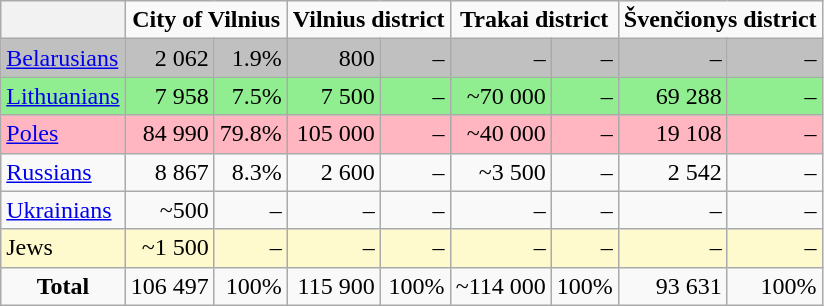<table class="wikitable sortable">
<tr style="text-align:center">
<th></th>
<td colspan="2"><strong>City of Vilnius</strong></td>
<td colspan="2"><strong>Vilnius district</strong></td>
<td colspan="2"><strong>Trakai district</strong></td>
<td colspan="2"><strong>Švenčionys district</strong></td>
</tr>
<tr style="text-align:right; background:#C0C0C0">
<td style="text-align:left;"><a href='#'>Belarusians</a></td>
<td>2 062</td>
<td>1.9%</td>
<td>800</td>
<td>–</td>
<td>–</td>
<td>–</td>
<td>–</td>
<td>–</td>
</tr>
<tr style="text-align:right; background:#90EE90">
<td style="text-align:left;"><a href='#'>Lithuanians</a></td>
<td>7 958</td>
<td>7.5%</td>
<td>7 500</td>
<td>–</td>
<td>~70 000</td>
<td>–</td>
<td>69 288</td>
<td>–</td>
</tr>
<tr style="text-align:right; background:#FFB6C1">
<td style="text-align:left; "><a href='#'>Poles</a></td>
<td>84 990</td>
<td>79.8%</td>
<td>105 000</td>
<td>–</td>
<td>~40 000</td>
<td>–</td>
<td>19 108</td>
<td>–</td>
</tr>
<tr style="text-align:right">
<td style="text-align:left; "><a href='#'>Russians</a></td>
<td>8 867</td>
<td>8.3%</td>
<td>2 600</td>
<td>–</td>
<td>~3 500</td>
<td>–</td>
<td>2 542</td>
<td>–</td>
</tr>
<tr style="text-align:right">
<td style="text-align:left; "><a href='#'>Ukrainians</a></td>
<td>~500</td>
<td>–</td>
<td>–</td>
<td>–</td>
<td>–</td>
<td>–</td>
<td>–</td>
<td>–</td>
</tr>
<tr style="text-align:right; background:#FFFACD">
<td style="text-align:left; ">Jews</td>
<td>~1 500</td>
<td>–</td>
<td>–</td>
<td>–</td>
<td>–</td>
<td>–</td>
<td>–</td>
<td>–</td>
</tr>
<tr style="text-align:right">
<td style="text-align:center;"><strong>Total</strong></td>
<td>106 497</td>
<td>100%</td>
<td>115 900</td>
<td>100%</td>
<td>~114 000</td>
<td>100%</td>
<td>93 631</td>
<td>100%</td>
</tr>
</table>
